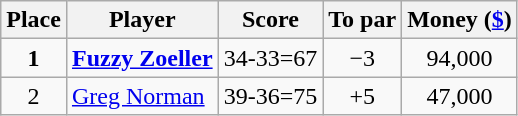<table class="wikitable" style="text-align:center; font-size:100%;">
<tr>
<th>Place</th>
<th>Player</th>
<th>Score</th>
<th>To par</th>
<th>Money (<a href='#'>$</a>)</th>
</tr>
<tr>
<td><strong>1</strong></td>
<td align=left> <strong><a href='#'>Fuzzy Zoeller</a></strong></td>
<td>34-33=67</td>
<td>−3</td>
<td>94,000</td>
</tr>
<tr>
<td>2</td>
<td align=left> <a href='#'>Greg Norman</a></td>
<td>39-36=75</td>
<td>+5</td>
<td>47,000</td>
</tr>
</table>
